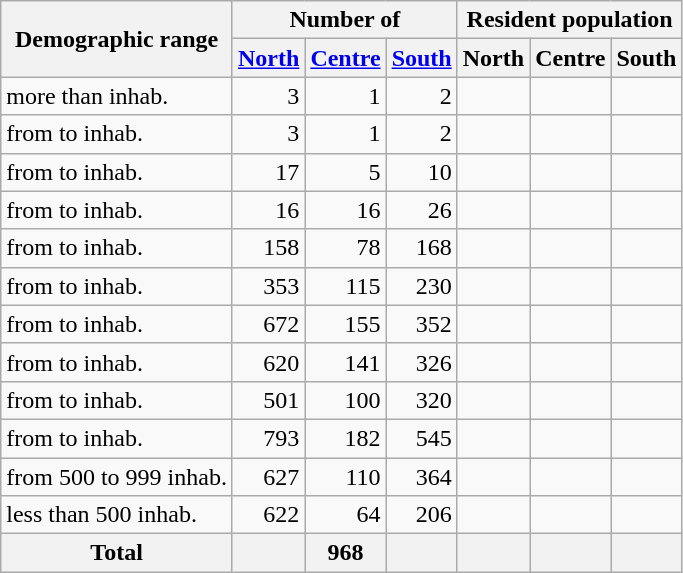<table class="wikitable" style="text-align:right;">
<tr>
<th rowspan="2">Demographic range</th>
<th colspan="3">Number of </th>
<th colspan="3">Resident population</th>
</tr>
<tr>
<th><a href='#'>North</a></th>
<th><a href='#'>Centre</a></th>
<th><a href='#'>South</a></th>
<th>North</th>
<th>Centre</th>
<th>South</th>
</tr>
<tr>
<td style="text-align:left;">more than  inhab.</td>
<td>3</td>
<td>1</td>
<td>2</td>
<td></td>
<td></td>
<td></td>
</tr>
<tr>
<td style="text-align:left;">from  to  inhab.</td>
<td>3</td>
<td>1</td>
<td>2</td>
<td></td>
<td></td>
<td></td>
</tr>
<tr>
<td style="text-align:left;">from  to  inhab.</td>
<td>17</td>
<td>5</td>
<td>10</td>
<td></td>
<td></td>
<td></td>
</tr>
<tr>
<td style="text-align:left;">from  to  inhab.</td>
<td>16</td>
<td>16</td>
<td>26</td>
<td></td>
<td></td>
<td></td>
</tr>
<tr>
<td style="text-align:left;">from  to  inhab.</td>
<td>158</td>
<td>78</td>
<td>168</td>
<td></td>
<td></td>
<td></td>
</tr>
<tr>
<td style="text-align:left;">from  to  inhab.</td>
<td>353</td>
<td>115</td>
<td>230</td>
<td></td>
<td></td>
<td></td>
</tr>
<tr>
<td style="text-align:left;">from  to  inhab.</td>
<td>672</td>
<td>155</td>
<td>352</td>
<td></td>
<td></td>
<td></td>
</tr>
<tr>
<td style="text-align:left;">from  to  inhab.</td>
<td>620</td>
<td>141</td>
<td>326</td>
<td></td>
<td></td>
<td></td>
</tr>
<tr>
<td style="text-align:left;">from  to  inhab.</td>
<td>501</td>
<td>100</td>
<td>320</td>
<td></td>
<td></td>
<td></td>
</tr>
<tr>
<td style="text-align:left;">from  to  inhab.</td>
<td>793</td>
<td>182</td>
<td>545</td>
<td></td>
<td></td>
<td></td>
</tr>
<tr>
<td style="text-align:left;">from 500 to 999 inhab.</td>
<td>627</td>
<td>110</td>
<td>364</td>
<td></td>
<td></td>
<td></td>
</tr>
<tr>
<td style="text-align:left;">less than 500 inhab.</td>
<td>622</td>
<td>64</td>
<td>206</td>
<td></td>
<td></td>
<td></td>
</tr>
<tr>
<th>Total</th>
<th></th>
<th>968</th>
<th></th>
<th></th>
<th></th>
<th></th>
</tr>
</table>
